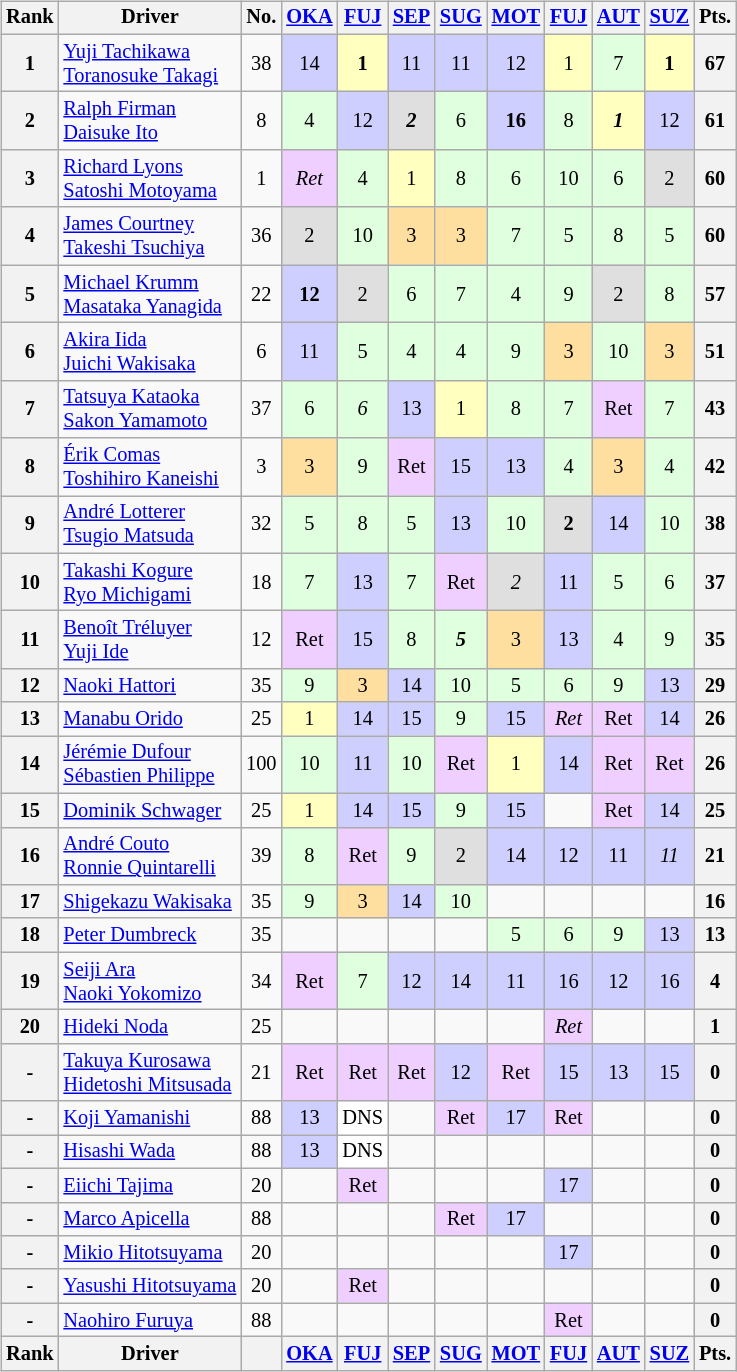<table>
<tr>
<td><br><table class="wikitable" style="font-size:85%; text-align:center">
<tr>
<th>Rank</th>
<th>Driver</th>
<th>No.</th>
<th><a href='#'>OKA</a><br></th>
<th><a href='#'>FUJ</a><br></th>
<th><a href='#'>SEP</a><br></th>
<th><a href='#'>SUG</a><br></th>
<th><a href='#'>MOT</a><br></th>
<th><a href='#'>FUJ</a><br></th>
<th><a href='#'>AUT</a><br></th>
<th><a href='#'>SUZ</a><br></th>
<th>Pts.</th>
</tr>
<tr>
<th>1</th>
<td align="left"> <a href='#'>Yuji Tachikawa</a><br> <a href='#'>Toranosuke Takagi</a></td>
<td>38</td>
<td style="background:#CFCFFF;">14</td>
<td style="background:#FFFFBF;"><strong>1</strong></td>
<td style="background:#CFCFFF;">11</td>
<td style="background:#CFCFFF;">11</td>
<td style="background:#CFCFFF;">12</td>
<td style="background:#FFFFBF;">1</td>
<td style="background:#DFFFDF;">7</td>
<td style="background:#FFFFBF;"><strong>1</strong></td>
<th>67</th>
</tr>
<tr>
<th>2</th>
<td align="left"> <a href='#'>Ralph Firman</a><br> <a href='#'>Daisuke Ito</a></td>
<td>8</td>
<td style="background:#DFFFDF;">4</td>
<td style="background:#CFCFFF;">12</td>
<td style="background:#DFDFDF;"><strong><em>2</em></strong></td>
<td style="background:#DFFFDF;">6</td>
<td style="background:#CFCFFF;"><strong>16</strong></td>
<td style="background:#DFFFDF;">8</td>
<td style="background:#FFFFBF;"><strong><em>1</em></strong></td>
<td style="background:#CFCFFF;">12</td>
<th>61</th>
</tr>
<tr>
<th>3</th>
<td align="left"> <a href='#'>Richard Lyons</a><br> <a href='#'>Satoshi Motoyama</a></td>
<td>1</td>
<td style="background:#EFCFFF;"><em>Ret</em></td>
<td style="background:#DFFFDF;">4</td>
<td style="background:#FFFFBF;">1</td>
<td style="background:#DFFFDF;">8</td>
<td style="background:#DFFFDF;">6</td>
<td style="background:#DFFFDF;">10</td>
<td style="background:#DFFFDF;">6</td>
<td style="background:#DFDFDF;">2</td>
<th>60</th>
</tr>
<tr>
<th>4</th>
<td align="left"> <a href='#'>James Courtney</a><br> <a href='#'>Takeshi Tsuchiya</a></td>
<td>36</td>
<td style="background:#DFDFDF;">2</td>
<td style="background:#DFFFDF;">10</td>
<td style="background:#FFDF9F;">3</td>
<td style="background:#FFDF9F;">3</td>
<td style="background:#DFFFDF;">7</td>
<td style="background:#DFFFDF;">5</td>
<td style="background:#DFFFDF;">8</td>
<td style="background:#DFFFDF;">5</td>
<th>60</th>
</tr>
<tr>
<th>5</th>
<td align="left"> <a href='#'>Michael Krumm</a><br> <a href='#'>Masataka Yanagida</a></td>
<td>22</td>
<td style="background:#CFCFFF;"><strong>12</strong></td>
<td style="background:#DFDFDF;">2</td>
<td style="background:#DFFFDF;">6</td>
<td style="background:#DFFFDF;">7</td>
<td style="background:#DFFFDF;">4</td>
<td style="background:#DFFFDF;">9</td>
<td style="background:#DFDFDF;">2</td>
<td style="background:#DFFFDF;">8</td>
<th>57</th>
</tr>
<tr>
<th>6</th>
<td align="left"> <a href='#'>Akira Iida</a><br> <a href='#'>Juichi Wakisaka</a></td>
<td>6</td>
<td style="background:#CFCFFF;">11</td>
<td style="background:#DFFFDF;">5</td>
<td style="background:#DFFFDF;">4</td>
<td style="background:#DFFFDF;">4</td>
<td style="background:#DFFFDF;">9</td>
<td style="background:#FFDF9F;">3</td>
<td style="background:#DFFFDF;">10</td>
<td style="background:#FFDF9F;">3</td>
<th>51</th>
</tr>
<tr>
<th>7</th>
<td align="left"> <a href='#'>Tatsuya Kataoka</a><br> <a href='#'>Sakon Yamamoto</a></td>
<td>37</td>
<td style="background:#DFFFDF;">6</td>
<td style="background:#DFFFDF;"><em>6</em></td>
<td style="background:#CFCFFF;">13</td>
<td style="background:#FFFFBF;">1</td>
<td style="background:#DFFFDF;">8</td>
<td style="background:#DFFFDF;">7</td>
<td style="background:#EFCFFF;">Ret</td>
<td style="background:#DFFFDF;">7</td>
<th>43</th>
</tr>
<tr>
<th>8</th>
<td align="left"> <a href='#'>Érik Comas</a><br> <a href='#'>Toshihiro Kaneishi</a></td>
<td>3</td>
<td style="background:#FFDF9F;">3</td>
<td style="background:#DFFFDF;">9</td>
<td style="background:#EFCFFF;">Ret</td>
<td style="background:#CFCFFF;">15</td>
<td style="background:#CFCFFF;">13</td>
<td style="background:#DFFFDF;">4</td>
<td style="background:#FFDF9F;">3</td>
<td style="background:#DFFFDF;">4</td>
<th>42</th>
</tr>
<tr>
<th>9</th>
<td align="left"> <a href='#'>André Lotterer</a><br> <a href='#'>Tsugio Matsuda</a></td>
<td>32</td>
<td style="background:#DFFFDF;">5</td>
<td style="background:#DFFFDF;">8</td>
<td style="background:#DFFFDF;">5</td>
<td style="background:#CFCFFF;">13</td>
<td style="background:#DFFFDF;">10</td>
<td style="background:#DFDFDF;"><strong>2</strong></td>
<td style="background:#CFCFFF;">14</td>
<td style="background:#DFFFDF;">10</td>
<th>38</th>
</tr>
<tr>
<th>10</th>
<td align="left"> <a href='#'>Takashi Kogure</a><br> <a href='#'>Ryo Michigami</a></td>
<td>18</td>
<td style="background:#DFFFDF;">7</td>
<td style="background:#CFCFFF;">13</td>
<td style="background:#DFFFDF;">7</td>
<td style="background:#EFCFFF;">Ret</td>
<td style="background:#DFDFDF;"><em>2</em></td>
<td style="background:#CFCFFF;">11</td>
<td style="background:#DFFFDF;">5</td>
<td style="background:#DFFFDF;">6</td>
<th>37</th>
</tr>
<tr>
<th>11</th>
<td align="left"> <a href='#'>Benoît Tréluyer</a><br> <a href='#'>Yuji Ide</a></td>
<td>12</td>
<td style="background:#EFCFFF;">Ret</td>
<td style="background:#CFCFFF;">15</td>
<td style="background:#DFFFDF;">8</td>
<td style="background:#DFFFDF;"><strong><em>5</em></strong></td>
<td style="background:#FFDF9F;">3</td>
<td style="background:#CFCFFF;">13</td>
<td style="background:#DFFFDF;">4</td>
<td style="background:#DFFFDF;">9</td>
<th>35</th>
</tr>
<tr>
<th>12</th>
<td align="left"> <a href='#'>Naoki Hattori</a></td>
<td>35</td>
<td style="background:#DFFFDF;">9</td>
<td style="background:#FFDF9F;">3</td>
<td style="background:#CFCFFF;">14</td>
<td style="background:#DFFFDF;">10</td>
<td style="background:#DFFFDF;">5</td>
<td style="background:#DFFFDF;">6</td>
<td style="background:#DFFFDF;">9</td>
<td style="background:#CFCFFF;">13</td>
<th>29</th>
</tr>
<tr>
<th>13</th>
<td align="left"> <a href='#'>Manabu Orido</a></td>
<td>25</td>
<td style="background:#FFFFBF;">1</td>
<td style="background:#CFCFFF;">14</td>
<td style="background:#CFCFFF;">15</td>
<td style="background:#DFFFDF;">9</td>
<td style="background:#CFCFFF;">15</td>
<td style="background:#EFCFFF;"><em>Ret</em></td>
<td style="background:#EFCFFF;">Ret</td>
<td style="background:#CFCFFF;">14</td>
<th>26</th>
</tr>
<tr>
<th>14</th>
<td align="left"> <a href='#'>Jérémie Dufour</a><br> <a href='#'>Sébastien Philippe</a></td>
<td>100</td>
<td style="background:#DFFFDF;">10</td>
<td style="background:#CFCFFF;">11</td>
<td style="background:#DFFFDF;">10</td>
<td style="background:#EFCFFF;">Ret</td>
<td style="background:#FFFFBF;">1</td>
<td style="background:#CFCFFF;">14</td>
<td style="background:#EFCFFF;">Ret</td>
<td style="background:#EFCFFF;">Ret</td>
<th>26</th>
</tr>
<tr>
<th>15</th>
<td align="left"> <a href='#'>Dominik Schwager</a></td>
<td>25</td>
<td style="background:#FFFFBF;">1</td>
<td style="background:#CFCFFF;">14</td>
<td style="background:#CFCFFF;">15</td>
<td style="background:#DFFFDF;">9</td>
<td style="background:#CFCFFF;">15</td>
<td></td>
<td style="background:#EFCFFF;">Ret</td>
<td style="background:#CFCFFF;">14</td>
<th>25</th>
</tr>
<tr>
<th>16</th>
<td align="left"> <a href='#'>André Couto</a><br> <a href='#'>Ronnie Quintarelli</a></td>
<td>39</td>
<td style="background:#DFFFDF;">8</td>
<td style="background:#EFCFFF;">Ret</td>
<td style="background:#DFFFDF;">9</td>
<td style="background:#DFDFDF;">2</td>
<td style="background:#CFCFFF;">14</td>
<td style="background:#CFCFFF;">12</td>
<td style="background:#CFCFFF;">11</td>
<td style="background:#CFCFFF;"><em>11</em></td>
<th>21</th>
</tr>
<tr>
<th>17</th>
<td align="left"> <a href='#'>Shigekazu Wakisaka</a></td>
<td>35</td>
<td style="background:#DFFFDF;">9</td>
<td style="background:#FFDF9F;">3</td>
<td style="background:#CFCFFF;">14</td>
<td style="background:#DFFFDF;">10</td>
<td></td>
<td></td>
<td></td>
<td></td>
<th>16</th>
</tr>
<tr>
<th>18</th>
<td align="left"> <a href='#'>Peter Dumbreck</a></td>
<td>35</td>
<td></td>
<td></td>
<td></td>
<td></td>
<td style="background:#DFFFDF;">5</td>
<td style="background:#DFFFDF;">6</td>
<td style="background:#DFFFDF;">9</td>
<td style="background:#CFCFFF;">13</td>
<th>13</th>
</tr>
<tr>
<th>19</th>
<td align="left"> <a href='#'>Seiji Ara</a><br> <a href='#'>Naoki Yokomizo</a></td>
<td>34</td>
<td style="background:#EFCFFF;">Ret</td>
<td style="background:#DFFFDF;">7</td>
<td style="background:#CFCFFF;">12</td>
<td style="background:#CFCFFF;">14</td>
<td style="background:#CFCFFF;">11</td>
<td style="background:#CFCFFF;">16</td>
<td style="background:#CFCFFF;">12</td>
<td style="background:#CFCFFF;">16</td>
<th>4</th>
</tr>
<tr>
<th>20</th>
<td align="left"> <a href='#'>Hideki Noda</a></td>
<td>25</td>
<td></td>
<td></td>
<td></td>
<td></td>
<td></td>
<td style="background:#EFCFFF;"><em>Ret</em></td>
<td></td>
<td></td>
<th>1</th>
</tr>
<tr>
<th>-</th>
<td align="left"> <a href='#'>Takuya Kurosawa</a><br> <a href='#'>Hidetoshi Mitsusada</a></td>
<td>21</td>
<td style="background:#EFCFFF;">Ret</td>
<td style="background:#EFCFFF;">Ret</td>
<td style="background:#EFCFFF;">Ret</td>
<td style="background:#CFCFFF;">12</td>
<td style="background:#EFCFFF;">Ret</td>
<td style="background:#CFCFFF;">15</td>
<td style="background:#CFCFFF;">13</td>
<td style="background:#CFCFFF;">15</td>
<th>0</th>
</tr>
<tr>
<th>-</th>
<td align="left"> <a href='#'>Koji Yamanishi</a></td>
<td>88</td>
<td style="background:#CFCFFF;">13</td>
<td style="background:#FFFFFF;">DNS</td>
<td></td>
<td style="background:#EFCFFF;">Ret</td>
<td style="background:#CFCFFF;">17</td>
<td style="background:#EFCFFF;">Ret</td>
<td></td>
<td></td>
<th>0</th>
</tr>
<tr>
<th>-</th>
<td align="left"> <a href='#'>Hisashi Wada</a></td>
<td>88</td>
<td style="background:#CFCFFF;">13</td>
<td style="background:#FFFFFF;">DNS</td>
<td></td>
<td></td>
<td></td>
<td></td>
<td></td>
<td></td>
<th>0</th>
</tr>
<tr>
<th>-</th>
<td align="left"> <a href='#'>Eiichi Tajima</a></td>
<td>20</td>
<td></td>
<td style="background:#EFCFFF;">Ret</td>
<td></td>
<td></td>
<td></td>
<td style="background:#CFCFFF;">17</td>
<td></td>
<td></td>
<th>0</th>
</tr>
<tr>
<th>-</th>
<td align="left"> <a href='#'>Marco Apicella</a></td>
<td>88</td>
<td></td>
<td></td>
<td></td>
<td style="background:#EFCFFF;">Ret</td>
<td style="background:#CFCFFF;">17</td>
<td></td>
<td></td>
<td></td>
<th>0</th>
</tr>
<tr>
<th>-</th>
<td align="left"> <a href='#'>Mikio Hitotsuyama</a></td>
<td>20</td>
<td></td>
<td></td>
<td></td>
<td></td>
<td></td>
<td style="background:#CFCFFF;">17</td>
<td></td>
<td></td>
<th>0</th>
</tr>
<tr>
<th>-</th>
<td align="left"> <a href='#'>Yasushi Hitotsuyama</a></td>
<td>20</td>
<td></td>
<td style="background:#EFCFFF;">Ret</td>
<td></td>
<td></td>
<td></td>
<td></td>
<td></td>
<td></td>
<th>0</th>
</tr>
<tr>
<th>-</th>
<td align="left"> <a href='#'>Naohiro Furuya</a></td>
<td>88</td>
<td></td>
<td></td>
<td></td>
<td></td>
<td></td>
<td style="background:#EFCFFF;">Ret</td>
<td></td>
<td></td>
<th>0</th>
</tr>
<tr>
<th>Rank</th>
<th>Driver</th>
<th></th>
<th><a href='#'>OKA</a><br></th>
<th><a href='#'>FUJ</a><br></th>
<th><a href='#'>SEP</a><br></th>
<th><a href='#'>SUG</a><br></th>
<th><a href='#'>MOT</a><br></th>
<th><a href='#'>FUJ</a><br></th>
<th><a href='#'>AUT</a><br></th>
<th><a href='#'>SUZ</a><br></th>
<th>Pts.</th>
</tr>
</table>
</td>
<td valign="top"><br></td>
</tr>
</table>
